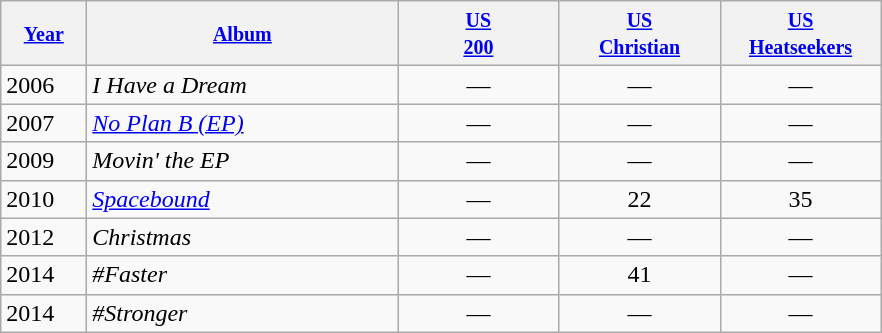<table class="wikitable">
<tr>
<th style="width:50px;"><small><a href='#'>Year</a></small></th>
<th style="width:200px;"><small><a href='#'>Album</a></small></th>
<th style="width:100px;"><small><a href='#'>US<br>200</a></small></th>
<th style="width:100px;"><small><a href='#'>US<br>Christian</a></small></th>
<th style="width:100px;"><small><a href='#'>US<br>Heatseekers</a></small></th>
</tr>
<tr>
<td>2006</td>
<td><em>I Have a Dream</em></td>
<td style="text-align:center;">—</td>
<td style="text-align:center;">—</td>
<td style="text-align:center;">—</td>
</tr>
<tr>
<td>2007</td>
<td><em><a href='#'>No Plan B (EP)</a></em></td>
<td style="text-align:center;">—</td>
<td style="text-align:center;">—</td>
<td style="text-align:center;">—</td>
</tr>
<tr>
<td>2009</td>
<td><em>Movin' the EP</em></td>
<td style="text-align:center;">—</td>
<td style="text-align:center;">—</td>
<td style="text-align:center;">—</td>
</tr>
<tr>
<td>2010</td>
<td><em><a href='#'>Spacebound</a></em></td>
<td style="text-align:center;">—</td>
<td style="text-align:center;">22</td>
<td style="text-align:center;">35</td>
</tr>
<tr>
<td>2012</td>
<td><em>Christmas</em></td>
<td style="text-align:center;">—</td>
<td style="text-align:center;">—</td>
<td style="text-align:center;">—</td>
</tr>
<tr>
<td>2014</td>
<td><em>#Faster</em></td>
<td style="text-align:center;">—</td>
<td style="text-align:center;">41</td>
<td style="text-align:center;">—</td>
</tr>
<tr>
<td>2014</td>
<td><em>#Stronger</em></td>
<td style="text-align:center;">—</td>
<td style="text-align:center;">—</td>
<td style="text-align:center;">—</td>
</tr>
</table>
